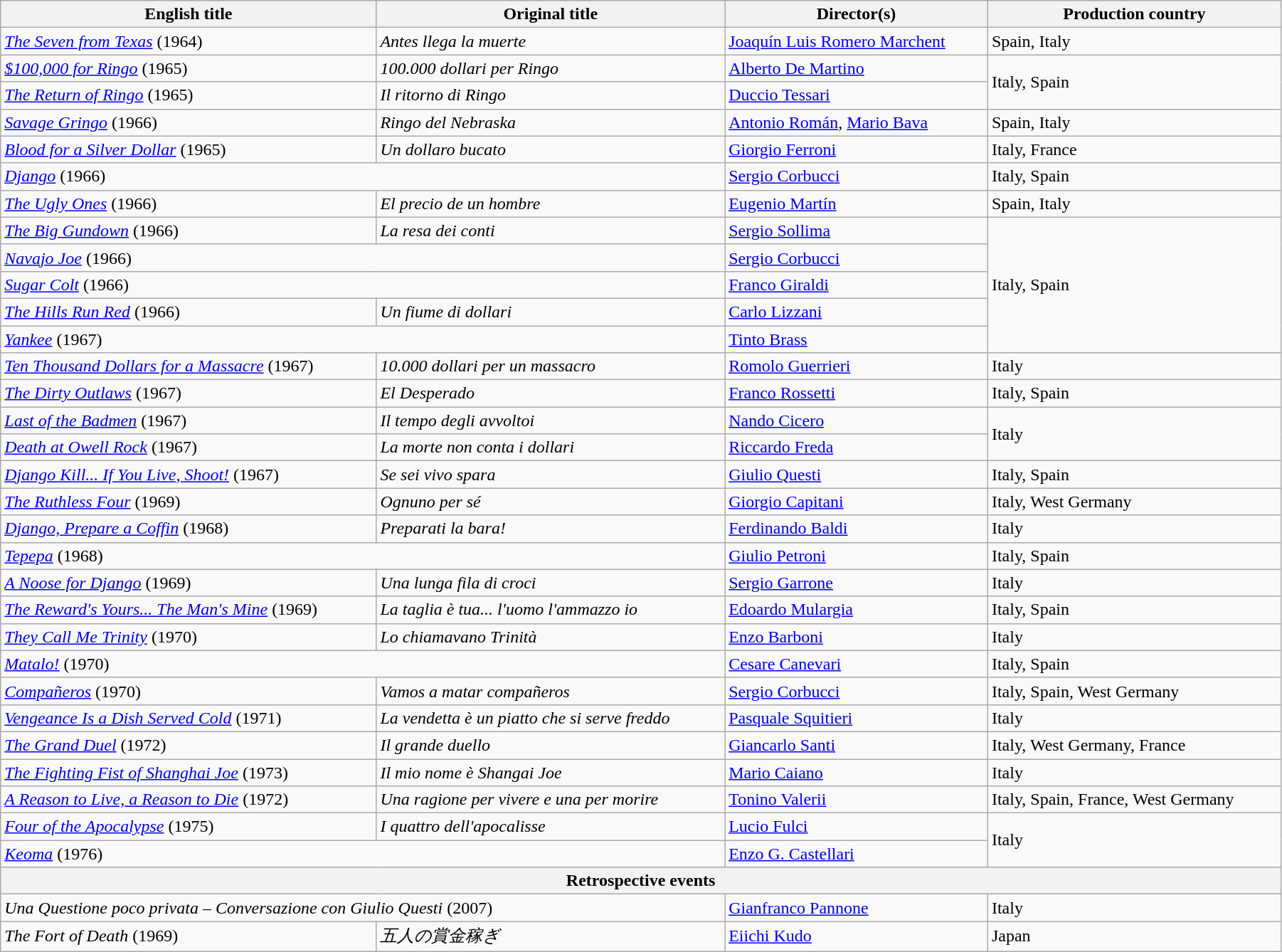<table class="wikitable" style="width:95%; margin-bottom:0px">
<tr>
<th>English title</th>
<th>Original title</th>
<th>Director(s)</th>
<th>Production country</th>
</tr>
<tr>
<td><em><a href='#'>The Seven from Texas</a></em> (1964)</td>
<td><em>Antes llega la muerte</em></td>
<td><a href='#'>Joaquín Luis Romero Marchent</a></td>
<td>Spain, Italy</td>
</tr>
<tr>
<td><em><a href='#'>$100,000 for Ringo</a></em> (1965)</td>
<td><em>100.000 dollari per Ringo</em></td>
<td><a href='#'>Alberto De Martino</a></td>
<td rowspan="2">Italy, Spain</td>
</tr>
<tr>
<td><em><a href='#'>The Return of Ringo</a></em> (1965)</td>
<td><em>Il ritorno di Ringo</em></td>
<td><a href='#'>Duccio Tessari</a></td>
</tr>
<tr>
<td><em><a href='#'>Savage Gringo</a></em> (1966)</td>
<td><em>Ringo del Nebraska</em></td>
<td><a href='#'>Antonio Román</a>, <a href='#'>Mario Bava</a></td>
<td>Spain, Italy</td>
</tr>
<tr>
<td><em><a href='#'>Blood for a Silver Dollar</a></em> (1965)</td>
<td><em>Un dollaro bucato</em></td>
<td><a href='#'>Giorgio Ferroni</a></td>
<td>Italy, France</td>
</tr>
<tr>
<td colspan=2><em><a href='#'>Django</a></em> (1966)</td>
<td><a href='#'>Sergio Corbucci</a></td>
<td>Italy, Spain</td>
</tr>
<tr>
<td><em><a href='#'>The Ugly Ones</a></em> (1966)</td>
<td><em>El precio de un hombre</em></td>
<td><a href='#'>Eugenio Martín</a></td>
<td>Spain, Italy</td>
</tr>
<tr>
<td><em><a href='#'>The Big Gundown</a></em> (1966)</td>
<td><em>La resa dei conti</em></td>
<td><a href='#'>Sergio Sollima</a></td>
<td rowspan="5">Italy, Spain</td>
</tr>
<tr>
<td colspan=2><em><a href='#'>Navajo Joe</a></em> (1966)</td>
<td><a href='#'>Sergio Corbucci</a></td>
</tr>
<tr>
<td colspan=2><em><a href='#'>Sugar Colt</a></em> (1966)</td>
<td><a href='#'>Franco Giraldi</a></td>
</tr>
<tr>
<td><em><a href='#'>The Hills Run Red</a></em> (1966)</td>
<td><em>Un fiume di dollari</em></td>
<td><a href='#'>Carlo Lizzani</a></td>
</tr>
<tr>
<td colspan=2><em><a href='#'>Yankee</a></em> (1967)</td>
<td><a href='#'>Tinto Brass</a></td>
</tr>
<tr>
<td><em><a href='#'>Ten Thousand Dollars for a Massacre</a></em> (1967)</td>
<td><em>10.000 dollari per un massacro</em></td>
<td><a href='#'>Romolo Guerrieri</a></td>
<td>Italy</td>
</tr>
<tr>
<td><em><a href='#'>The Dirty Outlaws</a></em> (1967)</td>
<td><em>El Desperado</em></td>
<td><a href='#'>Franco Rossetti</a></td>
<td>Italy, Spain</td>
</tr>
<tr>
<td><em><a href='#'>Last of the Badmen</a></em> (1967)</td>
<td><em>Il tempo degli avvoltoi</em></td>
<td><a href='#'>Nando Cicero</a></td>
<td rowspan="2">Italy</td>
</tr>
<tr>
<td><em><a href='#'>Death at Owell Rock</a></em> (1967)</td>
<td><em>La morte non conta i dollari</em></td>
<td><a href='#'>Riccardo Freda</a></td>
</tr>
<tr>
<td><em><a href='#'>Django Kill... If You Live, Shoot!</a></em> (1967)</td>
<td><em>Se sei vivo spara</em></td>
<td><a href='#'>Giulio Questi</a></td>
<td>Italy, Spain</td>
</tr>
<tr>
<td><em><a href='#'>The Ruthless Four</a></em> (1969)</td>
<td><em>Ognuno per sé</em></td>
<td><a href='#'>Giorgio Capitani</a></td>
<td>Italy, West Germany</td>
</tr>
<tr>
<td><em><a href='#'>Django, Prepare a Coffin</a></em> (1968)</td>
<td><em>Preparati la bara!</em></td>
<td><a href='#'>Ferdinando Baldi</a></td>
<td>Italy</td>
</tr>
<tr>
<td colspan=2><em><a href='#'>Tepepa</a></em> (1968)</td>
<td><a href='#'>Giulio Petroni</a></td>
<td>Italy, Spain</td>
</tr>
<tr>
<td><em><a href='#'>A Noose for Django</a></em> (1969)</td>
<td><em>Una lunga fila di croci</em></td>
<td><a href='#'>Sergio Garrone</a></td>
<td>Italy</td>
</tr>
<tr>
<td><em><a href='#'>The Reward's Yours... The Man's Mine</a></em> (1969)</td>
<td><em>La taglia è tua... l'uomo l'ammazzo io</em></td>
<td><a href='#'>Edoardo Mulargia</a></td>
<td>Italy, Spain</td>
</tr>
<tr>
<td><em><a href='#'>They Call Me Trinity</a></em> (1970)</td>
<td><em>Lo chiamavano Trinità</em></td>
<td><a href='#'>Enzo Barboni</a></td>
<td>Italy</td>
</tr>
<tr>
<td colspan=2><em><a href='#'>Matalo!</a></em> (1970)</td>
<td><a href='#'>Cesare Canevari</a></td>
<td>Italy, Spain</td>
</tr>
<tr>
<td><em><a href='#'>Compañeros</a></em> (1970)</td>
<td><em>Vamos a matar compañeros</em></td>
<td><a href='#'>Sergio Corbucci</a></td>
<td>Italy, Spain, West Germany</td>
</tr>
<tr>
<td><em><a href='#'>Vengeance Is a Dish Served Cold</a></em> (1971)</td>
<td><em>La vendetta è un piatto che si serve freddo</em></td>
<td><a href='#'>Pasquale Squitieri</a></td>
<td>Italy</td>
</tr>
<tr>
<td><em><a href='#'>The Grand Duel</a></em> (1972)</td>
<td><em>Il grande duello</em></td>
<td><a href='#'>Giancarlo Santi</a></td>
<td>Italy, West Germany, France</td>
</tr>
<tr>
<td><em><a href='#'>The Fighting Fist of Shanghai Joe</a></em> (1973)</td>
<td><em>Il mio nome è Shangai Joe</em></td>
<td><a href='#'>Mario Caiano</a></td>
<td>Italy</td>
</tr>
<tr>
<td><em><a href='#'>A Reason to Live, a Reason to Die</a></em> (1972)</td>
<td><em>Una ragione per vivere e una per morire</em></td>
<td><a href='#'>Tonino Valerii</a></td>
<td>Italy, Spain, France, West Germany</td>
</tr>
<tr>
<td><em><a href='#'>Four of the Apocalypse</a></em> (1975)</td>
<td><em>I quattro dell'apocalisse</em></td>
<td><a href='#'>Lucio Fulci</a></td>
<td rowspan="2">Italy</td>
</tr>
<tr>
<td colspan=2><em><a href='#'>Keoma</a></em> (1976)</td>
<td><a href='#'>Enzo G. Castellari</a></td>
</tr>
<tr>
<th colspan="4">Retrospective events</th>
</tr>
<tr>
<td colspan="2"><em>Una Questione poco privata – Conversazione con Giulio Questi</em> (2007)</td>
<td><a href='#'>Gianfranco Pannone</a></td>
<td>Italy</td>
</tr>
<tr>
<td><em>The Fort of Death</em> (1969)</td>
<td><em>五人の賞金稼ぎ</em></td>
<td><a href='#'>Eiichi Kudo</a></td>
<td>Japan</td>
</tr>
</table>
